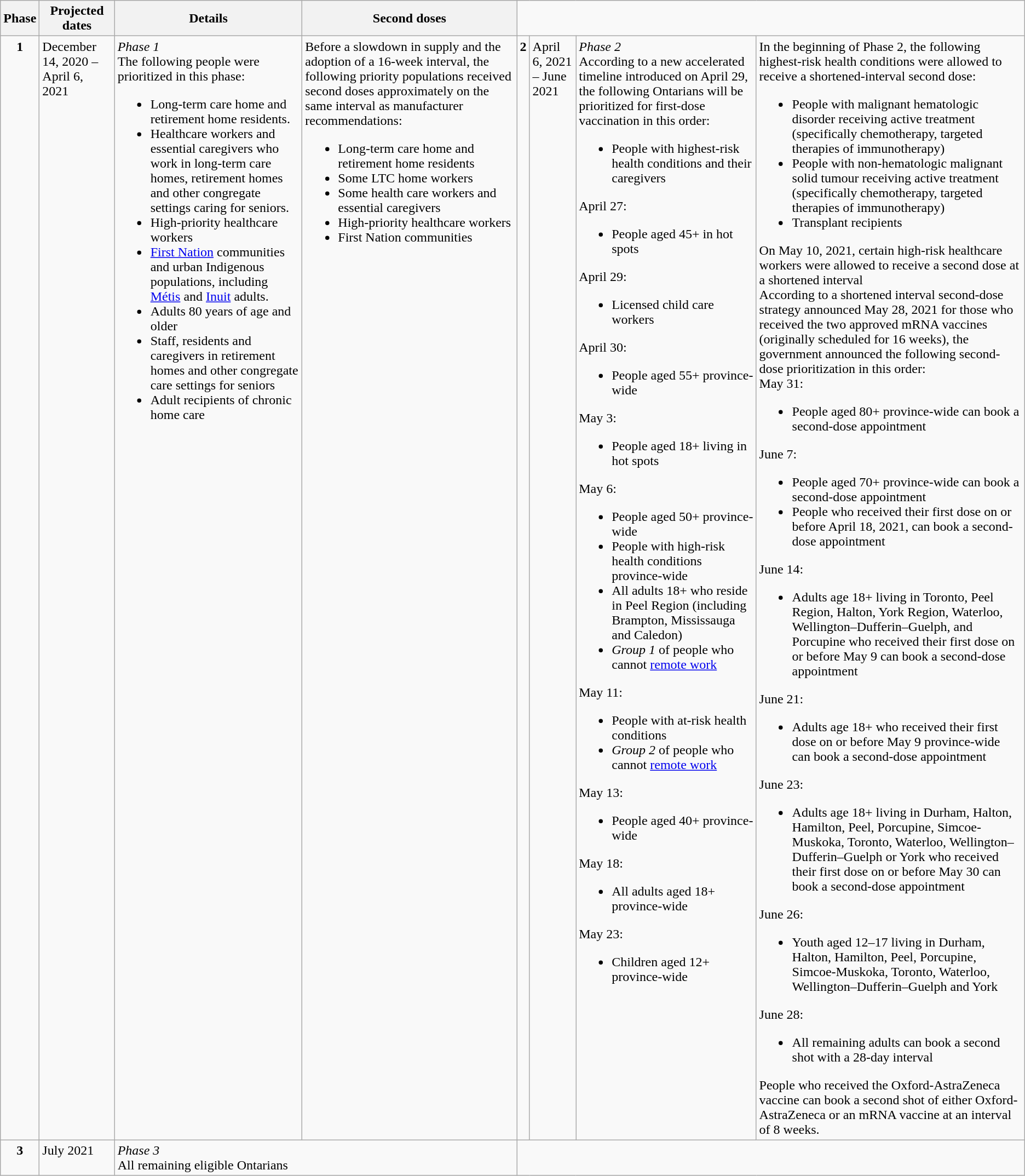<table class="wikitable">
<tr>
<th>Phase</th>
<th>Projected dates</th>
<th>Details</th>
<th>Second doses</th>
</tr>
<tr>
<td valign="top" align="center"><strong>1</strong></td>
<td valign="top">December 14, 2020 – April 6, 2021</td>
<td valign="top"><em>Phase 1</em><br>The following people were prioritized in this phase:<ul><li>Long-term care home and retirement home residents.</li><li>Healthcare workers and essential caregivers who work in long-term care homes, retirement homes and other congregate settings caring for seniors.</li><li>High-priority healthcare workers</li><li><a href='#'>First Nation</a> communities and urban Indigenous populations, including <a href='#'>Métis</a> and <a href='#'>Inuit</a> adults.</li><li>Adults 80 years of age and older</li><li>Staff, residents and caregivers in retirement homes and other congregate care settings for seniors</li><li>Adult recipients of chronic home care</li></ul></td>
<td valign="top">Before a slowdown in supply and the adoption of a 16-week interval, the following priority populations received second doses approximately on the same interval as manufacturer recommendations:<br><ul><li>Long-term care home and retirement home residents</li><li>Some LTC home workers</li><li>Some health care workers and essential caregivers</li><li>High-priority healthcare workers</li><li>First Nation communities</li></ul></td>
<td valign="top" align="center"><strong>2</strong></td>
<td valign="top">April 6, 2021 – June 2021</td>
<td valign="top"><em>Phase 2</em><br>According to a new accelerated timeline introduced on April 29, the following Ontarians will be prioritized for first-dose vaccination in this order:<ul><li>People with highest-risk health conditions and their caregivers</li></ul>April 27:<ul><li>People aged 45+ in hot spots</li></ul>April 29:<ul><li>Licensed child care workers</li></ul>April 30:<ul><li>People aged 55+ province-wide</li></ul>May 3:<ul><li>People aged 18+ living in hot spots</li></ul>May 6:<ul><li>People aged 50+ province-wide</li><li>People with high-risk health conditions province-wide</li><li>All adults 18+ who reside in Peel Region (including Brampton, Mississauga and Caledon)</li><li><em>Group 1</em> of people who cannot <a href='#'>remote work</a></li></ul>May 11:<ul><li>People with at-risk health conditions</li><li><em>Group 2</em> of people who cannot <a href='#'>remote work</a></li></ul>May 13:<ul><li>People aged 40+ province-wide</li></ul>May 18:<ul><li>All adults aged 18+ province-wide</li></ul>May 23:<ul><li>Children aged 12+ province-wide</li></ul></td>
<td valign="top">In the beginning of Phase 2, the following highest-risk health conditions were allowed to receive a shortened-interval second dose:<br><ul><li>People with malignant hematologic disorder receiving active treatment (specifically chemotherapy, targeted therapies of immunotherapy)</li><li>People with non-hematologic malignant solid tumour receiving active treatment (specifically chemotherapy, targeted therapies of immunotherapy)</li><li>Transplant recipients</li></ul>On May 10, 2021, certain high-risk healthcare workers were allowed to receive a second dose at a shortened interval<br>According to a shortened interval second-dose strategy announced May 28, 2021 for those who received the two approved mRNA vaccines (originally scheduled for 16 weeks), the government announced the following second-dose prioritization in this order:<br>May 31:<ul><li>People aged 80+ province-wide can book a second-dose appointment</li></ul>June 7:<ul><li>People aged 70+ province-wide can book a second-dose appointment</li><li>People who received their first dose on or before April 18, 2021, can book a second-dose appointment</li></ul>June 14:<ul><li>Adults age 18+ living in Toronto, Peel Region, Halton, York Region, Waterloo, Wellington–Dufferin–Guelph, and Porcupine who received their first dose on or before May 9 can book a second-dose appointment</li></ul>June 21:<ul><li>Adults age 18+  who received their first dose on or before May 9 province-wide can book a second-dose appointment</li></ul>June 23:<ul><li>Adults age 18+ living in Durham, Halton, Hamilton, Peel, Porcupine, Simcoe-Muskoka, Toronto, Waterloo, Wellington–Dufferin–Guelph or York who received their first dose on or before May 30 can book a second-dose appointment</li></ul>June 26:<ul><li>Youth aged 12–17 living in Durham, Halton, Hamilton, Peel, Porcupine, Simcoe-Muskoka, Toronto, Waterloo, Wellington–Dufferin–Guelph and York</li></ul>June 28:<ul><li>All remaining adults can book a second shot with a 28-day interval</li></ul>People who received the Oxford-AstraZeneca vaccine can book a second shot of either Oxford-AstraZeneca or an mRNA vaccine at an interval of 8 weeks.</td>
</tr>
<tr>
<td valign="top" align="center"><strong>3</strong></td>
<td valign="top">July 2021</td>
<td colspan="2" valign="top"><em>Phase 3</em><br>All remaining eligible Ontarians</td>
</tr>
</table>
